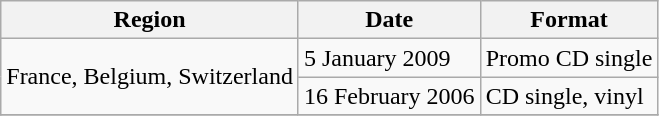<table class="wikitable">
<tr>
<th>Region</th>
<th>Date</th>
<th>Format</th>
</tr>
<tr>
<td rowspan="2">France, Belgium, Switzerland</td>
<td>5 January 2009</td>
<td>Promo CD single</td>
</tr>
<tr>
<td>16 February 2006</td>
<td>CD single, vinyl</td>
</tr>
<tr>
</tr>
</table>
